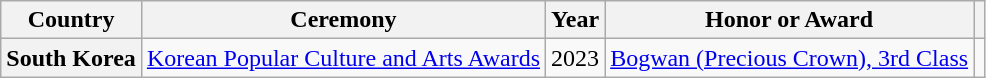<table class="wikitable plainrowheaders" style="margin-right: 0;">
<tr>
<th scope="col">Country</th>
<th scope="col">Ceremony</th>
<th scope="col">Year</th>
<th scope="col">Honor or Award</th>
<th scope="col" class="unsortable"></th>
</tr>
<tr>
<th scope="row" rowspan="1">South Korea</th>
<td><a href='#'>Korean Popular Culture and Arts Awards</a></td>
<td style="text-align:center">2023</td>
<td><a href='#'>Bogwan (Precious Crown), 3rd Class</a></td>
<td style="text-align:center"></td>
</tr>
</table>
